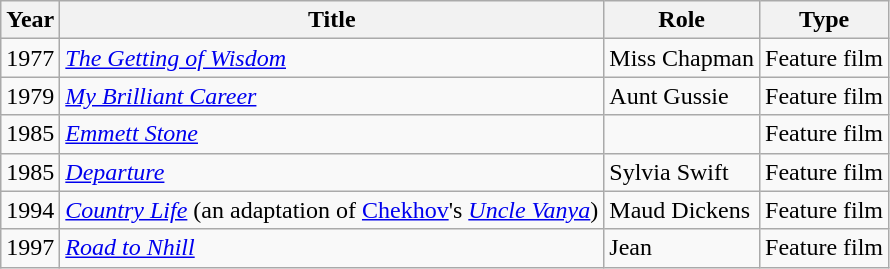<table class="wikitable">
<tr>
<th>Year</th>
<th>Title</th>
<th>Role</th>
<th>Type</th>
</tr>
<tr>
<td>1977</td>
<td><em><a href='#'>The Getting of Wisdom</a></em></td>
<td>Miss Chapman</td>
<td>Feature film</td>
</tr>
<tr>
<td>1979</td>
<td><em><a href='#'>My Brilliant Career</a></em></td>
<td>Aunt Gussie</td>
<td>Feature film</td>
</tr>
<tr>
<td>1985</td>
<td><em><a href='#'>Emmett Stone</a></em></td>
<td></td>
<td>Feature film</td>
</tr>
<tr>
<td>1985</td>
<td><em><a href='#'>Departure</a></em></td>
<td>Sylvia Swift</td>
<td>Feature film</td>
</tr>
<tr>
<td>1994</td>
<td><em><a href='#'>Country Life</a></em> (an adaptation of <a href='#'>Chekhov</a>'s <em><a href='#'>Uncle Vanya</a></em>)</td>
<td>Maud Dickens</td>
<td>Feature film</td>
</tr>
<tr>
<td>1997</td>
<td><em><a href='#'>Road to Nhill</a></em></td>
<td>Jean</td>
<td>Feature film</td>
</tr>
</table>
